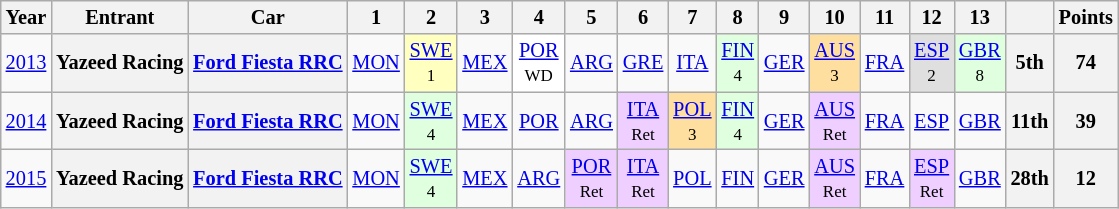<table class="wikitable" style="text-align:center; font-size:85%">
<tr>
<th>Year</th>
<th>Entrant</th>
<th>Car</th>
<th>1</th>
<th>2</th>
<th>3</th>
<th>4</th>
<th>5</th>
<th>6</th>
<th>7</th>
<th>8</th>
<th>9</th>
<th>10</th>
<th>11</th>
<th>12</th>
<th>13</th>
<th></th>
<th>Points</th>
</tr>
<tr>
<td><a href='#'>2013</a></td>
<th nowrap>Yazeed Racing</th>
<th nowrap><a href='#'>Ford Fiesta RRC</a></th>
<td><a href='#'>MON</a></td>
<td style="background:#FFFFBF;"><a href='#'>SWE</a><br><small>1</small></td>
<td><a href='#'>MEX</a></td>
<td style="background:#FFFFFF;"><a href='#'>POR</a><br><small>WD</small></td>
<td><a href='#'>ARG</a></td>
<td><a href='#'>GRE</a></td>
<td><a href='#'>ITA</a></td>
<td style="background:#DFFFDF;"><a href='#'>FIN</a><br><small>4</small></td>
<td><a href='#'>GER</a></td>
<td style="background:#FFDF9F;"><a href='#'>AUS</a><br><small>3</small></td>
<td><a href='#'>FRA</a></td>
<td style="background:#DFDFDF;"><a href='#'>ESP</a><br><small>2</small></td>
<td style="background:#DFFFDF;"><a href='#'>GBR</a><br><small>8</small></td>
<th>5th</th>
<th>74</th>
</tr>
<tr>
<td><a href='#'>2014</a></td>
<th nowrap>Yazeed Racing</th>
<th nowrap><a href='#'>Ford Fiesta RRC</a></th>
<td><a href='#'>MON</a></td>
<td style="background:#DFFFDF;"><a href='#'>SWE</a><br><small>4</small></td>
<td><a href='#'>MEX</a></td>
<td><a href='#'>POR</a></td>
<td><a href='#'>ARG</a></td>
<td style="background:#EFCFFF;"><a href='#'>ITA</a><br><small>Ret</small></td>
<td style="background:#FFDF9F;"><a href='#'>POL</a><br><small>3</small></td>
<td style="background:#DFFFDF;"><a href='#'>FIN</a><br><small>4</small></td>
<td><a href='#'>GER</a></td>
<td style="background:#EFCFFF;"><a href='#'>AUS</a><br><small>Ret</small></td>
<td><a href='#'>FRA</a></td>
<td><a href='#'>ESP</a></td>
<td><a href='#'>GBR</a></td>
<th>11th</th>
<th>39</th>
</tr>
<tr>
<td><a href='#'>2015</a></td>
<th nowrap>Yazeed Racing</th>
<th nowrap><a href='#'>Ford Fiesta RRC</a></th>
<td><a href='#'>MON</a></td>
<td style="background:#DFFFDF;"><a href='#'>SWE</a><br><small>4</small></td>
<td><a href='#'>MEX</a></td>
<td><a href='#'>ARG</a></td>
<td style="background:#EFCFFF;"><a href='#'>POR</a><br><small>Ret</small></td>
<td style="background:#EFCFFF;"><a href='#'>ITA</a><br><small>Ret</small></td>
<td><a href='#'>POL</a></td>
<td><a href='#'>FIN</a></td>
<td><a href='#'>GER</a></td>
<td style="background:#EFCFFF;"><a href='#'>AUS</a><br><small>Ret</small></td>
<td><a href='#'>FRA</a></td>
<td style="background:#EFCFFF;"><a href='#'>ESP</a><br><small>Ret</small></td>
<td><a href='#'>GBR</a></td>
<th>28th</th>
<th>12</th>
</tr>
</table>
